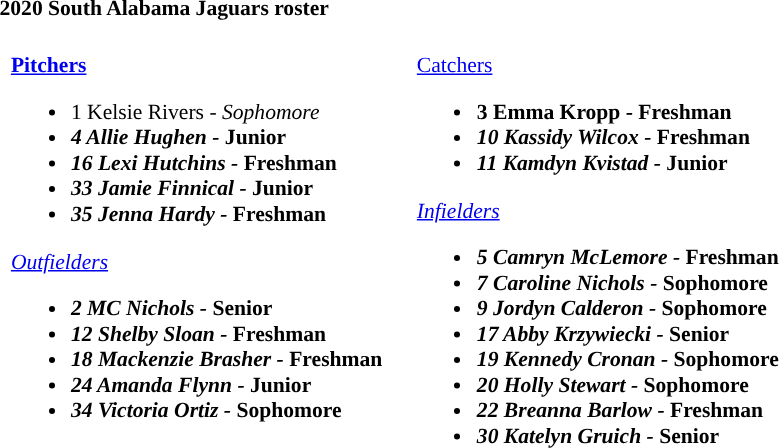<table class="toccolours" style="text-align: left; font-size:90%;">
<tr>
<th colspan="9">2020 South Alabama Jaguars roster</th>
</tr>
<tr>
<td width="03"> </td>
<td valign="top"><br><strong><a href='#'>Pitchers</a></strong><ul><li>1 Kelsie Rivers - <em>Sophomore<strong></li><li>4 Allie Hughen - </em>Junior<em></li><li>16 Lexi Hutchins - </em>Freshman<em></li><li>33 Jamie Finnical - </em>Junior<em></li><li>35 Jenna Hardy - </em>Freshman<em></li></ul></strong><a href='#'>Outfielders</a><strong><ul><li>2 MC Nichols - </em>Senior<em></li><li>12 Shelby Sloan - </em>Freshman<em></li><li>18 Mackenzie Brasher - </em>Freshman<em></li><li>24 Amanda Flynn - </em>Junior<em></li><li>34 Victoria Ortiz - </em>Sophomore<em></li></ul></td>
<td width="15"> </td>
<td valign="top"><br></strong><a href='#'>Catchers</a><strong><ul><li>3 Emma Kropp - </em>Freshman<em></li><li>10 Kassidy Wilcox - </em>Freshman<em></li><li>11 Kamdyn Kvistad - </em>Junior<em></li></ul></strong><a href='#'>Infielders</a><strong><ul><li>5 Camryn McLemore - </em>Freshman<em></li><li>7 Caroline Nichols - </em>Sophomore<em></li><li>9 Jordyn Calderon - </em>Sophomore<em></li><li>17 Abby Krzywiecki - </em>Senior<em></li><li>19 Kennedy Cronan - </em>Sophomore<em></li><li>20 Holly Stewart - </em>Sophomore<em></li><li>22 Breanna Barlow - </em>Freshman<em></li><li>30 Katelyn Gruich - </em>Senior<em></li></ul></td>
</tr>
</table>
